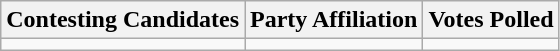<table class="wikitable sortable">
<tr>
<th>Contesting Candidates</th>
<th>Party Affiliation</th>
<th>Votes Polled</th>
</tr>
<tr>
<td></td>
<td></td>
<td></td>
</tr>
</table>
